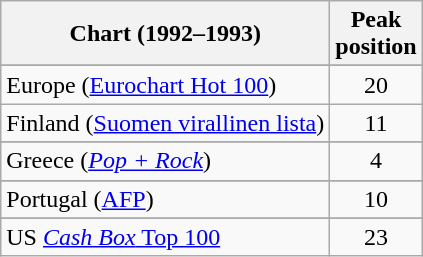<table class="wikitable sortable">
<tr>
<th>Chart (1992–1993)</th>
<th>Peak<br>position</th>
</tr>
<tr>
</tr>
<tr>
</tr>
<tr>
</tr>
<tr>
</tr>
<tr>
<td>Europe (<a href='#'>Eurochart Hot 100</a>)</td>
<td align="center">20</td>
</tr>
<tr>
<td>Finland (<a href='#'>Suomen virallinen lista</a>)</td>
<td align="center">11</td>
</tr>
<tr>
</tr>
<tr>
<td>Greece (<em><a href='#'>Pop + Rock</a></em>)</td>
<td align="center">4</td>
</tr>
<tr>
</tr>
<tr>
</tr>
<tr>
</tr>
<tr>
</tr>
<tr>
</tr>
<tr>
<td>Portugal (<a href='#'>AFP</a>)</td>
<td align="center">10</td>
</tr>
<tr>
</tr>
<tr>
</tr>
<tr>
</tr>
<tr>
</tr>
<tr>
</tr>
<tr>
</tr>
<tr>
</tr>
<tr>
<td scope="row">US <a href='#'><em>Cash Box</em> Top 100</a></td>
<td align="center">23</td>
</tr>
</table>
